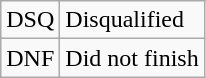<table class="wikitable">
<tr>
<td style="text-align:center;">DSQ</td>
<td>Disqualified</td>
</tr>
<tr>
<td style="text-align:center;">DNF</td>
<td>Did not finish</td>
</tr>
</table>
